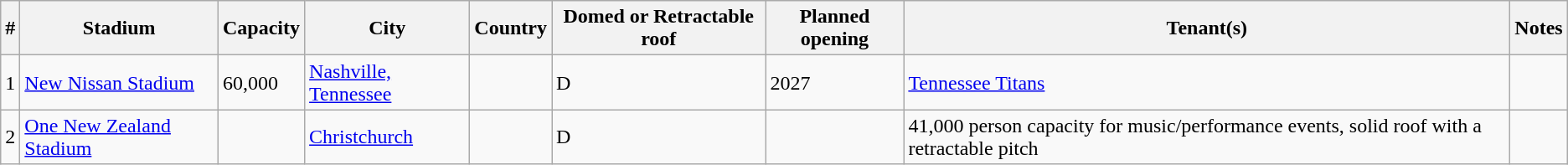<table class="wikitable sortable">
<tr>
<th>#</th>
<th>Stadium</th>
<th>Capacity</th>
<th>City</th>
<th>Country</th>
<th>Domed or Retractable roof</th>
<th>Planned opening</th>
<th>Tenant(s)</th>
<th class="unsortable">Notes</th>
</tr>
<tr>
<td>1</td>
<td><a href='#'>New Nissan Stadium</a></td>
<td>60,000</td>
<td><a href='#'>Nashville, Tennessee</a></td>
<td></td>
<td>D</td>
<td>2027</td>
<td><a href='#'>Tennessee Titans</a></td>
<td></td>
</tr>
<tr>
<td>2</td>
<td><a href='#'>One New Zealand Stadium</a></td>
<td></td>
<td><a href='#'>Christchurch</a></td>
<td></td>
<td>D</td>
<td></td>
<td>41,000 person capacity for music/performance events, solid roof with a retractable pitch</td>
</tr>
</table>
